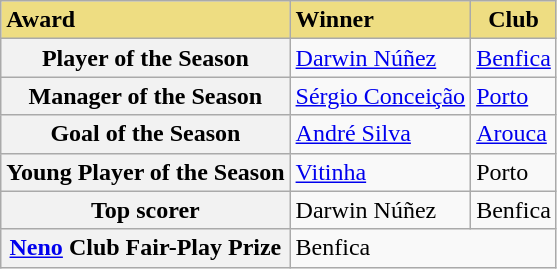<table class="wikitable">
<tr>
<td style="background-color: #eedd82" !><strong>Award</strong></td>
<td style="background-color: #eedd82" !><strong>Winner</strong></td>
<th style="background-color: #eedd82">Club</th>
</tr>
<tr>
<th><strong>Player of the Season</strong></th>
<td> <a href='#'>Darwin Núñez</a></td>
<td><a href='#'>Benfica</a></td>
</tr>
<tr>
<th><strong>Manager of the Season</strong></th>
<td> <a href='#'>Sérgio Conceição</a></td>
<td><a href='#'>Porto</a></td>
</tr>
<tr>
<th><strong>Goal of the Season</strong></th>
<td> <a href='#'>André Silva</a></td>
<td><a href='#'>Arouca</a></td>
</tr>
<tr>
<th><strong>Young Player of the Season</strong></th>
<td> <a href='#'>Vitinha</a></td>
<td>Porto</td>
</tr>
<tr>
<th><strong>Top scorer</strong></th>
<td> Darwin Núñez</td>
<td>Benfica</td>
</tr>
<tr>
<th><strong><a href='#'>Neno</a> Club Fair-Play Prize</strong></th>
<td colspan="2">Benfica</td>
</tr>
</table>
